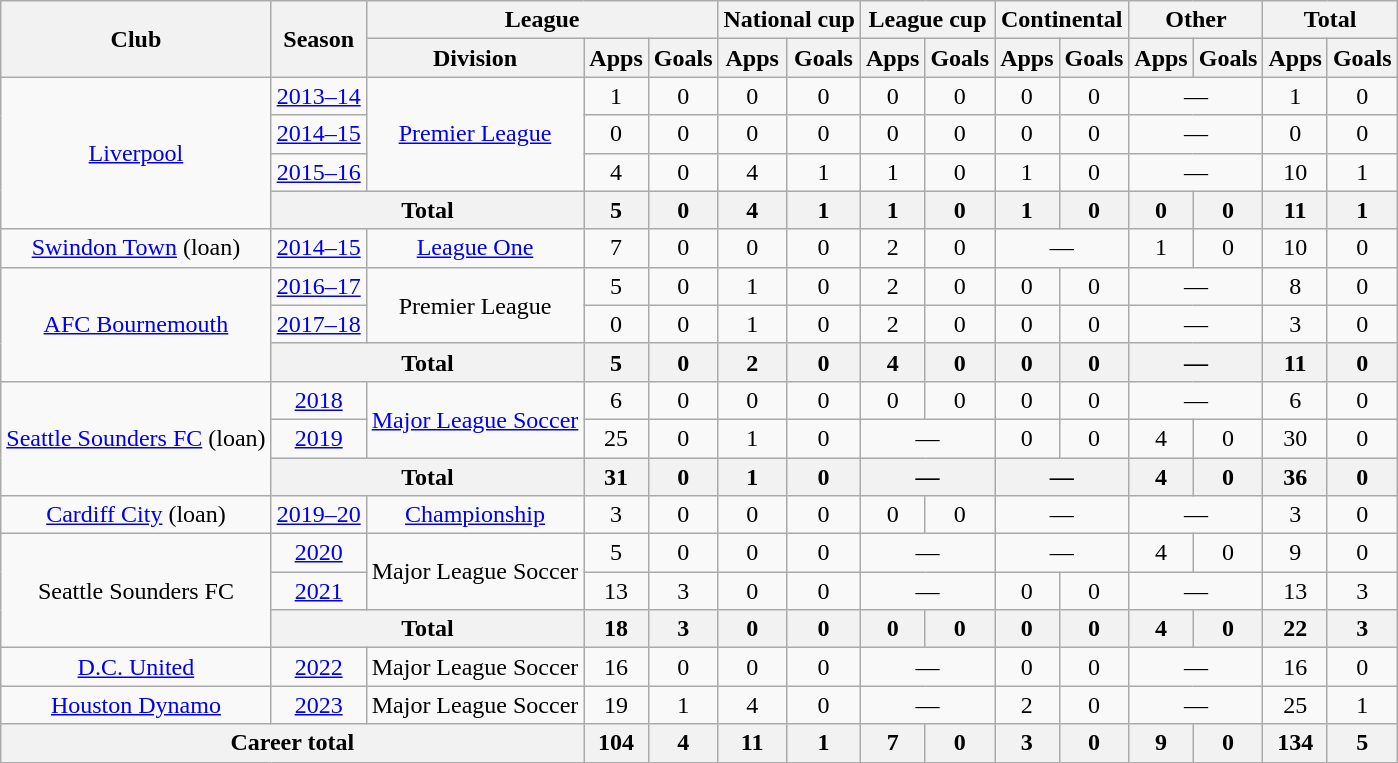<table class="wikitable" style="text-align: center;">
<tr>
<th rowspan=2>Club</th>
<th rowspan=2>Season</th>
<th colspan=3>League</th>
<th colspan=2>National cup</th>
<th colspan=2>League cup</th>
<th colspan=2>Continental</th>
<th colspan=2>Other</th>
<th colspan=2>Total</th>
</tr>
<tr>
<th>Division</th>
<th>Apps</th>
<th>Goals</th>
<th>Apps</th>
<th>Goals</th>
<th>Apps</th>
<th>Goals</th>
<th>Apps</th>
<th>Goals</th>
<th>Apps</th>
<th>Goals</th>
<th>Apps</th>
<th>Goals</th>
</tr>
<tr>
<td rowspan=4><a href='#'>Liverpool</a></td>
<td><a href='#'>2013–14</a></td>
<td rowspan=3><a href='#'>Premier League</a></td>
<td>1</td>
<td>0</td>
<td>0</td>
<td>0</td>
<td>0</td>
<td>0</td>
<td>0</td>
<td>0</td>
<td colspan="2">—</td>
<td>1</td>
<td>0</td>
</tr>
<tr>
<td><a href='#'>2014–15</a></td>
<td>0</td>
<td>0</td>
<td>0</td>
<td>0</td>
<td>0</td>
<td>0</td>
<td>0</td>
<td>0</td>
<td colspan="2">—</td>
<td>0</td>
<td>0</td>
</tr>
<tr>
<td><a href='#'>2015–16</a></td>
<td>4</td>
<td>0</td>
<td>4</td>
<td>1</td>
<td>1</td>
<td>0</td>
<td>1</td>
<td>0</td>
<td colspan="2">—</td>
<td>10</td>
<td>1</td>
</tr>
<tr>
<th colspan=2>Total</th>
<th>5</th>
<th>0</th>
<th>4</th>
<th>1</th>
<th>1</th>
<th>0</th>
<th>1</th>
<th>0</th>
<th>0</th>
<th>0</th>
<th>11</th>
<th>1</th>
</tr>
<tr>
<td rowspan=1><a href='#'>Swindon Town</a> (loan)</td>
<td><a href='#'>2014–15</a></td>
<td><a href='#'>League One</a></td>
<td>7</td>
<td>0</td>
<td>0</td>
<td>0</td>
<td>2</td>
<td>0</td>
<td colspan="2">—</td>
<td>1</td>
<td>0</td>
<td>10</td>
<td>0</td>
</tr>
<tr>
<td rowspan=3><a href='#'>AFC Bournemouth</a></td>
<td><a href='#'>2016–17</a></td>
<td rowspan=2>Premier League</td>
<td>5</td>
<td>0</td>
<td>1</td>
<td>0</td>
<td>2</td>
<td>0</td>
<td>0</td>
<td>0</td>
<td colspan="2">—</td>
<td>8</td>
<td>0</td>
</tr>
<tr>
<td><a href='#'>2017–18</a></td>
<td>0</td>
<td>0</td>
<td>1</td>
<td>0</td>
<td>2</td>
<td>0</td>
<td>0</td>
<td>0</td>
<td colspan="2">—</td>
<td>3</td>
<td>0</td>
</tr>
<tr>
<th colspan=2>Total</th>
<th>5</th>
<th>0</th>
<th>2</th>
<th>0</th>
<th>4</th>
<th>0</th>
<th>0</th>
<th>0</th>
<th colspan="2">—</th>
<th>11</th>
<th>0</th>
</tr>
<tr>
<td rowspan=3><a href='#'>Seattle Sounders FC</a> (loan)</td>
<td><a href='#'>2018</a></td>
<td rowspan=2><a href='#'>Major League Soccer</a></td>
<td>6</td>
<td>0</td>
<td>0</td>
<td>0</td>
<td>0</td>
<td>0</td>
<td>0</td>
<td>0</td>
<td colspan="2">—</td>
<td>6</td>
<td>0</td>
</tr>
<tr>
<td><a href='#'>2019</a></td>
<td>25</td>
<td>0</td>
<td>1</td>
<td>0</td>
<td colspan="2">—</td>
<td>0</td>
<td>0</td>
<td>4</td>
<td>0</td>
<td>30</td>
<td>0</td>
</tr>
<tr>
<th colspan=2>Total</th>
<th>31</th>
<th>0</th>
<th>1</th>
<th>0</th>
<th colspan="2">—</th>
<th colspan="2">—</th>
<th>4</th>
<th>0</th>
<th>36</th>
<th>0</th>
</tr>
<tr>
<td><a href='#'>Cardiff City</a> (loan)</td>
<td><a href='#'>2019–20</a></td>
<td><a href='#'>Championship</a></td>
<td>3</td>
<td>0</td>
<td>0</td>
<td>0</td>
<td>0</td>
<td>0</td>
<td colspan="2">—</td>
<td colspan="2">—</td>
<td>3</td>
<td>0</td>
</tr>
<tr>
<td rowspan=3>Seattle Sounders FC</td>
<td><a href='#'>2020</a></td>
<td rowspan=2>Major League Soccer</td>
<td>5</td>
<td>0</td>
<td>0</td>
<td>0</td>
<td colspan="2">—</td>
<td colspan="2">—</td>
<td>4</td>
<td>0</td>
<td>9</td>
<td>0</td>
</tr>
<tr>
<td><a href='#'>2021</a></td>
<td>13</td>
<td>3</td>
<td>0</td>
<td>0</td>
<td colspan="2">—</td>
<td>0</td>
<td>0</td>
<td colspan="2">—</td>
<td>13</td>
<td>3</td>
</tr>
<tr>
<th colspan=2>Total</th>
<th>18</th>
<th>3</th>
<th>0</th>
<th>0</th>
<th>0</th>
<th>0</th>
<th>0</th>
<th>0</th>
<th>4</th>
<th>0</th>
<th>22</th>
<th>3</th>
</tr>
<tr>
<td><a href='#'>D.C. United</a></td>
<td><a href='#'>2022</a></td>
<td>Major League Soccer</td>
<td>16</td>
<td>0</td>
<td>0</td>
<td>0</td>
<td colspan="2">—</td>
<td>0</td>
<td>0</td>
<td colspan="2">—</td>
<td>16</td>
<td>0</td>
</tr>
<tr>
<td><a href='#'>Houston Dynamo</a></td>
<td><a href='#'>2023</a></td>
<td>Major League Soccer</td>
<td>19</td>
<td>1</td>
<td>4</td>
<td>0</td>
<td colspan="2">—</td>
<td>2</td>
<td>0</td>
<td colspan="2">—</td>
<td>25</td>
<td>1</td>
</tr>
<tr>
<th colspan=3>Career total</th>
<th>104</th>
<th>4</th>
<th>11</th>
<th>1</th>
<th>7</th>
<th>0</th>
<th>3</th>
<th>0</th>
<th>9</th>
<th>0</th>
<th>134</th>
<th>5</th>
</tr>
</table>
